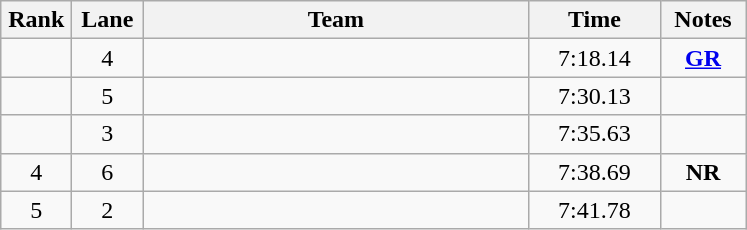<table class="wikitable sortable" style="text-align:center;">
<tr>
<th width=40>Rank</th>
<th width=40>Lane</th>
<th width=250>Team</th>
<th width=80>Time</th>
<th width=50>Notes</th>
</tr>
<tr>
<td></td>
<td>4</td>
<td align=left> </td>
<td>7:18.14</td>
<td><strong><a href='#'>GR</a></strong></td>
</tr>
<tr>
<td></td>
<td>5</td>
<td align=left> </td>
<td>7:30.13</td>
<td></td>
</tr>
<tr>
<td></td>
<td>3</td>
<td align=left> </td>
<td>7:35.63</td>
<td></td>
</tr>
<tr>
<td>4</td>
<td>6</td>
<td align=left> </td>
<td>7:38.69</td>
<td><strong>NR</strong></td>
</tr>
<tr>
<td>5</td>
<td>2</td>
<td align=left> </td>
<td>7:41.78</td>
<td></td>
</tr>
</table>
